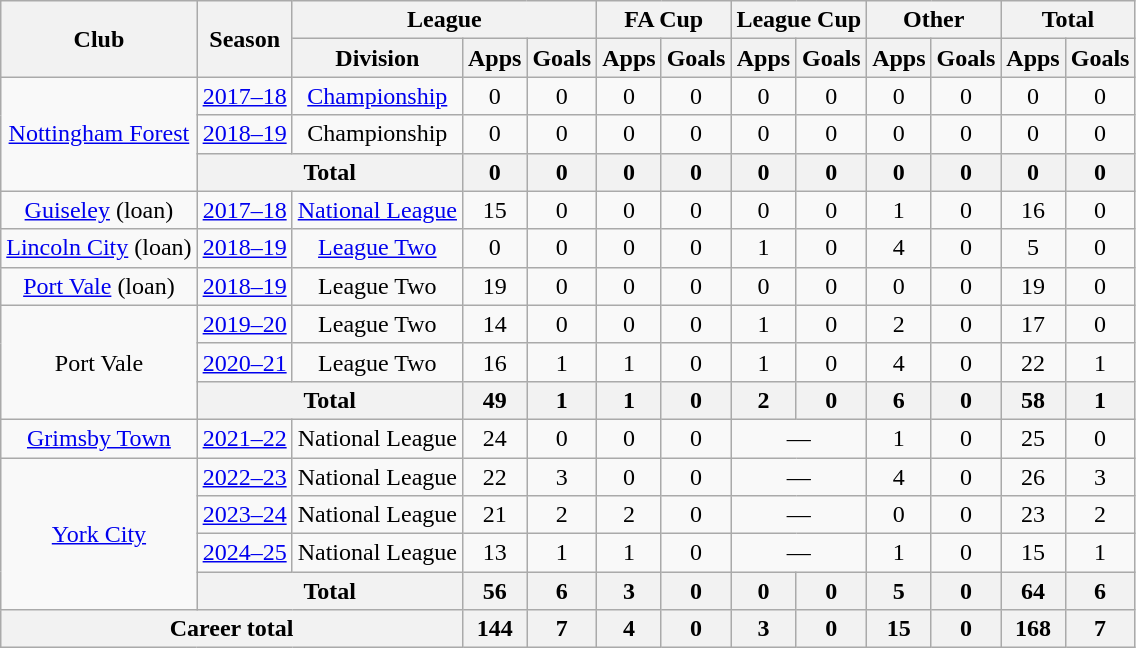<table class="wikitable" style="text-align:center">
<tr>
<th rowspan="2">Club</th>
<th rowspan="2">Season</th>
<th colspan="3">League</th>
<th colspan="2">FA Cup</th>
<th colspan="2">League Cup</th>
<th colspan="2">Other</th>
<th colspan="2">Total</th>
</tr>
<tr>
<th>Division</th>
<th>Apps</th>
<th>Goals</th>
<th>Apps</th>
<th>Goals</th>
<th>Apps</th>
<th>Goals</th>
<th>Apps</th>
<th>Goals</th>
<th>Apps</th>
<th>Goals</th>
</tr>
<tr>
<td rowspan="3"><a href='#'>Nottingham Forest</a></td>
<td><a href='#'>2017–18</a></td>
<td><a href='#'>Championship</a></td>
<td>0</td>
<td>0</td>
<td>0</td>
<td>0</td>
<td>0</td>
<td>0</td>
<td>0</td>
<td>0</td>
<td>0</td>
<td>0</td>
</tr>
<tr>
<td><a href='#'>2018–19</a></td>
<td>Championship</td>
<td>0</td>
<td>0</td>
<td>0</td>
<td>0</td>
<td>0</td>
<td>0</td>
<td>0</td>
<td>0</td>
<td>0</td>
<td>0</td>
</tr>
<tr>
<th colspan="2">Total</th>
<th>0</th>
<th>0</th>
<th>0</th>
<th>0</th>
<th>0</th>
<th>0</th>
<th>0</th>
<th>0</th>
<th>0</th>
<th>0</th>
</tr>
<tr>
<td><a href='#'>Guiseley</a> (loan)</td>
<td><a href='#'>2017–18</a></td>
<td><a href='#'>National League</a></td>
<td>15</td>
<td>0</td>
<td>0</td>
<td>0</td>
<td>0</td>
<td>0</td>
<td>1</td>
<td>0</td>
<td>16</td>
<td>0</td>
</tr>
<tr>
<td><a href='#'>Lincoln City</a> (loan)</td>
<td><a href='#'>2018–19</a></td>
<td><a href='#'>League Two</a></td>
<td>0</td>
<td>0</td>
<td>0</td>
<td>0</td>
<td>1</td>
<td>0</td>
<td>4</td>
<td>0</td>
<td>5</td>
<td>0</td>
</tr>
<tr>
<td><a href='#'>Port Vale</a> (loan)</td>
<td><a href='#'>2018–19</a></td>
<td>League Two</td>
<td>19</td>
<td>0</td>
<td>0</td>
<td>0</td>
<td>0</td>
<td>0</td>
<td>0</td>
<td>0</td>
<td>19</td>
<td>0</td>
</tr>
<tr>
<td rowspan="3">Port Vale</td>
<td><a href='#'>2019–20</a></td>
<td>League Two</td>
<td>14</td>
<td>0</td>
<td>0</td>
<td>0</td>
<td>1</td>
<td>0</td>
<td>2</td>
<td>0</td>
<td>17</td>
<td>0</td>
</tr>
<tr>
<td><a href='#'>2020–21</a></td>
<td>League Two</td>
<td>16</td>
<td>1</td>
<td>1</td>
<td>0</td>
<td>1</td>
<td>0</td>
<td>4</td>
<td>0</td>
<td>22</td>
<td>1</td>
</tr>
<tr>
<th colspan="2">Total</th>
<th>49</th>
<th>1</th>
<th>1</th>
<th>0</th>
<th>2</th>
<th>0</th>
<th>6</th>
<th>0</th>
<th>58</th>
<th>1</th>
</tr>
<tr>
<td><a href='#'>Grimsby Town</a></td>
<td><a href='#'>2021–22</a></td>
<td>National League</td>
<td>24</td>
<td>0</td>
<td>0</td>
<td>0</td>
<td colspan="2">—</td>
<td>1</td>
<td>0</td>
<td>25</td>
<td>0</td>
</tr>
<tr>
<td rowspan="4"><a href='#'>York City</a></td>
<td><a href='#'>2022–23</a></td>
<td>National League</td>
<td>22</td>
<td>3</td>
<td>0</td>
<td>0</td>
<td colspan="2">—</td>
<td>4</td>
<td>0</td>
<td>26</td>
<td>3</td>
</tr>
<tr>
<td><a href='#'>2023–24</a></td>
<td>National League</td>
<td>21</td>
<td>2</td>
<td>2</td>
<td>0</td>
<td colspan="2">—</td>
<td>0</td>
<td>0</td>
<td>23</td>
<td>2</td>
</tr>
<tr>
<td><a href='#'>2024–25</a></td>
<td>National League</td>
<td>13</td>
<td>1</td>
<td>1</td>
<td>0</td>
<td colspan="2">—</td>
<td>1</td>
<td>0</td>
<td>15</td>
<td>1</td>
</tr>
<tr>
<th colspan="2">Total</th>
<th>56</th>
<th>6</th>
<th>3</th>
<th>0</th>
<th>0</th>
<th>0</th>
<th>5</th>
<th>0</th>
<th>64</th>
<th>6</th>
</tr>
<tr>
<th colspan="3">Career total</th>
<th>144</th>
<th>7</th>
<th>4</th>
<th>0</th>
<th>3</th>
<th>0</th>
<th>15</th>
<th>0</th>
<th>168</th>
<th>7</th>
</tr>
</table>
